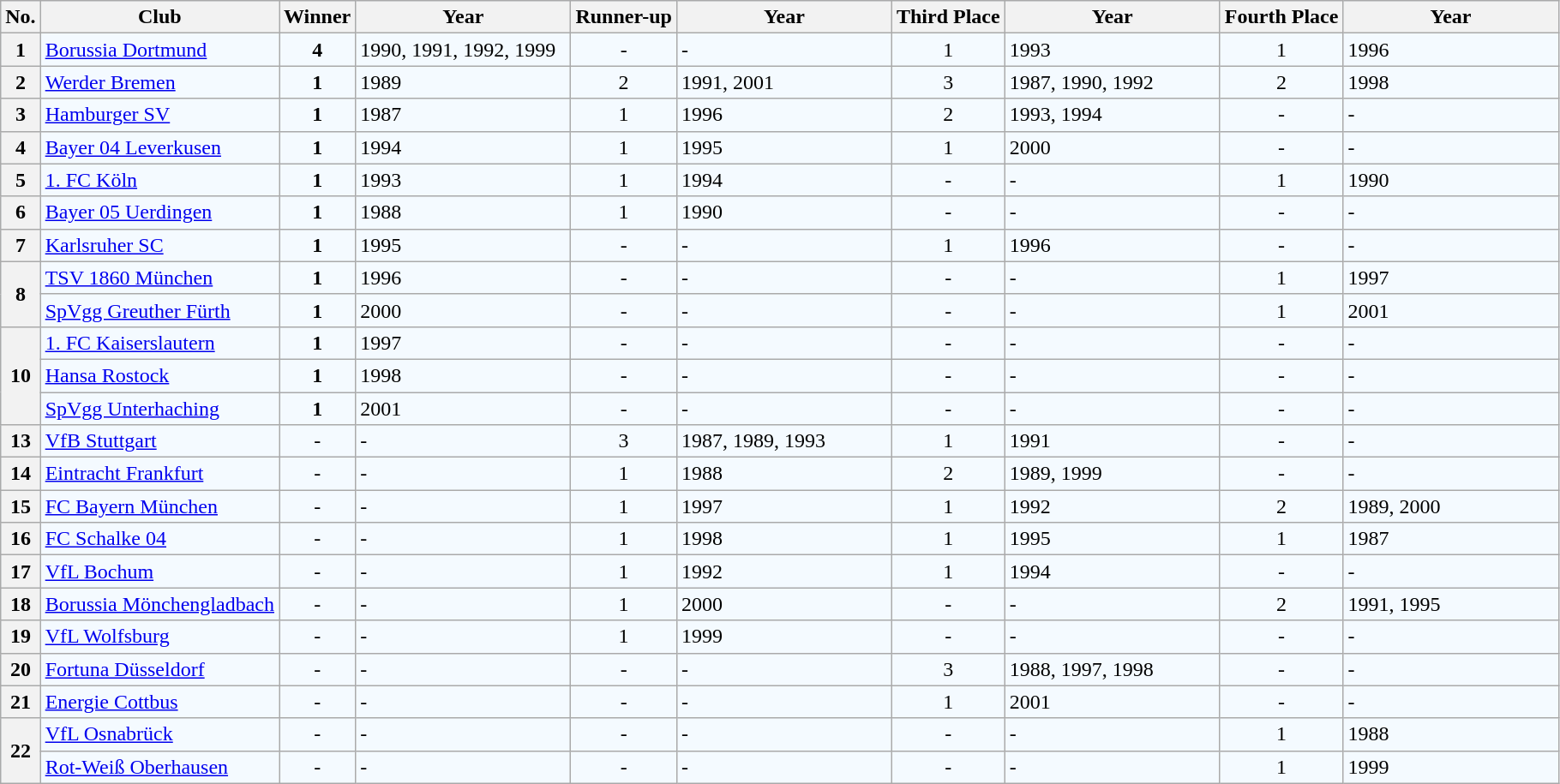<table class="wikitable zebra" style="background-color:#F4FAFF">
<tr class="hintergrundfarbe5">
<th>No.</th>
<th style=>Club</th>
<th>Winner</th>
<th style="width:160px">Year</th>
<th>Runner-up</th>
<th style="width:160px">Year</th>
<th>Third Place</th>
<th style="width:160px">Year</th>
<th>Fourth Place</th>
<th style="width:160px">Year</th>
</tr>
<tr>
<th>1</th>
<td><a href='#'>Borussia Dortmund</a></td>
<td style="text-align:center"><strong>4</strong></td>
<td>1990, 1991, 1992, 1999</td>
<td style="text-align:center">-</td>
<td>-</td>
<td style="text-align:center">1</td>
<td>1993</td>
<td style="text-align:center">1</td>
<td>1996</td>
</tr>
<tr>
<th>2</th>
<td><a href='#'>Werder Bremen</a></td>
<td style="text-align:center"><strong>1</strong></td>
<td>1989</td>
<td style="text-align:center">2</td>
<td>1991, 2001</td>
<td style="text-align:center">3</td>
<td>1987, 1990, 1992</td>
<td style="text-align:center">2</td>
<td>1998</td>
</tr>
<tr>
<th>3</th>
<td><a href='#'>Hamburger SV</a></td>
<td style="text-align:center"><strong>1</strong></td>
<td>1987</td>
<td style="text-align:center">1</td>
<td>1996</td>
<td style="text-align:center">2</td>
<td>1993, 1994</td>
<td style="text-align:center">-</td>
<td>-</td>
</tr>
<tr>
<th>4</th>
<td><a href='#'>Bayer 04 Leverkusen</a></td>
<td style="text-align:center"><strong>1</strong></td>
<td>1994</td>
<td style="text-align:center">1</td>
<td>1995</td>
<td style="text-align:center">1</td>
<td>2000</td>
<td style="text-align:center">-</td>
<td>-</td>
</tr>
<tr>
<th>5</th>
<td><a href='#'>1. FC Köln</a></td>
<td style="text-align:center"><strong>1</strong></td>
<td>1993</td>
<td style="text-align:center">1</td>
<td>1994</td>
<td style="text-align:center">-</td>
<td>-</td>
<td style="text-align:center">1</td>
<td>1990</td>
</tr>
<tr>
<th>6</th>
<td><a href='#'>Bayer 05 Uerdingen</a></td>
<td style="text-align:center"><strong>1</strong></td>
<td>1988</td>
<td style="text-align:center">1</td>
<td>1990</td>
<td style="text-align:center">-</td>
<td>-</td>
<td style="text-align:center">-</td>
<td>-</td>
</tr>
<tr>
<th>7</th>
<td><a href='#'>Karlsruher SC</a></td>
<td style="text-align:center"><strong>1</strong></td>
<td>1995</td>
<td style="text-align:center">-</td>
<td>-</td>
<td style="text-align:center">1</td>
<td>1996</td>
<td style="text-align:center">-</td>
<td>-</td>
</tr>
<tr>
<th rowspan="2">8</th>
<td><a href='#'>TSV 1860 München</a></td>
<td style="text-align:center"><strong>1</strong></td>
<td>1996</td>
<td style="text-align:center">-</td>
<td>-</td>
<td style="text-align:center">-</td>
<td>-</td>
<td style="text-align:center">1</td>
<td>1997</td>
</tr>
<tr>
<td><a href='#'>SpVgg Greuther Fürth</a></td>
<td style="text-align:center"><strong>1</strong></td>
<td>2000</td>
<td style="text-align:center">-</td>
<td>-</td>
<td style="text-align:center">-</td>
<td>-</td>
<td style="text-align:center">1</td>
<td>2001</td>
</tr>
<tr>
<th rowspan="3">10</th>
<td><a href='#'>1. FC Kaiserslautern</a></td>
<td style="text-align:center"><strong>1</strong></td>
<td>1997</td>
<td style="text-align:center">-</td>
<td>-</td>
<td style="text-align:center">-</td>
<td>-</td>
<td style="text-align:center">-</td>
<td>-</td>
</tr>
<tr>
<td><a href='#'>Hansa Rostock</a></td>
<td style="text-align:center"><strong>1</strong></td>
<td>1998</td>
<td style="text-align:center">-</td>
<td>-</td>
<td style="text-align:center">-</td>
<td>-</td>
<td style="text-align:center">-</td>
<td>-</td>
</tr>
<tr>
<td><a href='#'>SpVgg Unterhaching</a></td>
<td style="text-align:center"><strong>1</strong></td>
<td>2001</td>
<td style="text-align:center">-</td>
<td>-</td>
<td style="text-align:center">-</td>
<td>-</td>
<td style="text-align:center">-</td>
<td>-</td>
</tr>
<tr>
<th>13</th>
<td><a href='#'>VfB Stuttgart</a></td>
<td style="text-align:center">-</td>
<td>-</td>
<td style="text-align:center">3</td>
<td>1987, 1989, 1993</td>
<td style="text-align:center">1</td>
<td>1991</td>
<td style="text-align:center">-</td>
<td>-</td>
</tr>
<tr>
<th>14</th>
<td><a href='#'>Eintracht Frankfurt</a></td>
<td style="text-align:center">-</td>
<td>-</td>
<td style="text-align:center">1</td>
<td>1988</td>
<td style="text-align:center">2</td>
<td>1989, 1999</td>
<td style="text-align:center">-</td>
<td>-</td>
</tr>
<tr>
<th>15</th>
<td><a href='#'>FC Bayern München</a></td>
<td style="text-align:center">-</td>
<td>-</td>
<td style="text-align:center">1</td>
<td>1997</td>
<td style="text-align:center">1</td>
<td>1992</td>
<td style="text-align:center">2</td>
<td>1989, 2000</td>
</tr>
<tr>
<th>16</th>
<td><a href='#'>FC Schalke 04</a></td>
<td style="text-align:center">-</td>
<td>-</td>
<td style="text-align:center">1</td>
<td>1998</td>
<td style="text-align:center">1</td>
<td>1995</td>
<td style="text-align:center">1</td>
<td>1987</td>
</tr>
<tr>
<th>17</th>
<td><a href='#'>VfL Bochum</a></td>
<td style="text-align:center">-</td>
<td>-</td>
<td style="text-align:center">1</td>
<td>1992</td>
<td style="text-align:center">1</td>
<td>1994</td>
<td style="text-align:center">-</td>
<td>-</td>
</tr>
<tr>
<th>18</th>
<td><a href='#'>Borussia Mönchengladbach</a></td>
<td style="text-align:center">-</td>
<td>-</td>
<td style="text-align:center">1</td>
<td>2000</td>
<td style="text-align:center">-</td>
<td>-</td>
<td style="text-align:center">2</td>
<td>1991, 1995</td>
</tr>
<tr>
<th>19</th>
<td><a href='#'>VfL Wolfsburg</a></td>
<td style="text-align:center">-</td>
<td>-</td>
<td style="text-align:center">1</td>
<td>1999</td>
<td style="text-align:center">-</td>
<td>-</td>
<td style="text-align:center">-</td>
<td>-</td>
</tr>
<tr>
<th>20</th>
<td><a href='#'>Fortuna Düsseldorf</a></td>
<td style="text-align:center">-</td>
<td>-</td>
<td style="text-align:center">-</td>
<td>-</td>
<td style="text-align:center">3</td>
<td>1988, 1997, 1998</td>
<td style="text-align:center">-</td>
<td>-</td>
</tr>
<tr>
<th>21</th>
<td><a href='#'>Energie Cottbus</a></td>
<td style="text-align:center">-</td>
<td>-</td>
<td style="text-align:center">-</td>
<td>-</td>
<td style="text-align:center">1</td>
<td>2001</td>
<td style="text-align:center">-</td>
<td>-</td>
</tr>
<tr>
<th rowspan="2">22</th>
<td><a href='#'>VfL Osnabrück</a></td>
<td style="text-align:center">-</td>
<td>-</td>
<td style="text-align:center">-</td>
<td>-</td>
<td style="text-align:center">-</td>
<td>-</td>
<td style="text-align:center">1</td>
<td>1988</td>
</tr>
<tr>
<td><a href='#'>Rot-Weiß Oberhausen</a></td>
<td style="text-align:center">-</td>
<td>-</td>
<td style="text-align:center">-</td>
<td>-</td>
<td style="text-align:center">-</td>
<td>-</td>
<td style="text-align:center">1</td>
<td>1999</td>
</tr>
</table>
